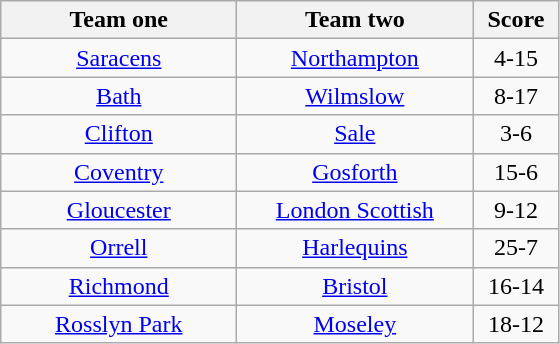<table class="wikitable" style="text-align: center">
<tr>
<th width=150>Team one</th>
<th width=150>Team two</th>
<th width=50>Score</th>
</tr>
<tr>
<td><a href='#'>Saracens</a></td>
<td><a href='#'>Northampton</a></td>
<td>4-15</td>
</tr>
<tr>
<td><a href='#'>Bath</a></td>
<td><a href='#'>Wilmslow</a></td>
<td>8-17</td>
</tr>
<tr>
<td><a href='#'>Clifton</a></td>
<td><a href='#'>Sale</a></td>
<td>3-6</td>
</tr>
<tr>
<td><a href='#'>Coventry</a></td>
<td><a href='#'>Gosforth</a></td>
<td>15-6</td>
</tr>
<tr>
<td><a href='#'>Gloucester</a></td>
<td><a href='#'>London Scottish</a></td>
<td>9-12</td>
</tr>
<tr>
<td><a href='#'>Orrell</a></td>
<td><a href='#'>Harlequins</a></td>
<td>25-7</td>
</tr>
<tr>
<td><a href='#'>Richmond</a></td>
<td><a href='#'>Bristol</a></td>
<td>16-14</td>
</tr>
<tr>
<td><a href='#'>Rosslyn Park</a></td>
<td><a href='#'>Moseley</a></td>
<td>18-12</td>
</tr>
</table>
